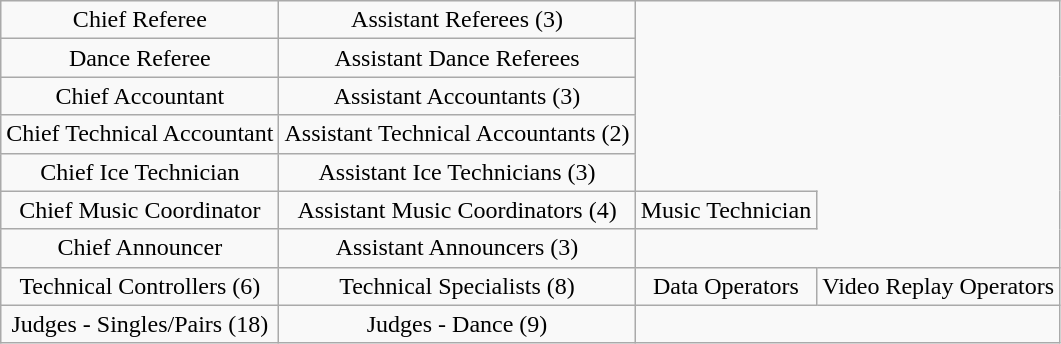<table class="wikitable" style="text-align: center;">
<tr>
<td>Chief Referee</td>
<td>Assistant Referees (3)</td>
</tr>
<tr>
<td>Dance Referee</td>
<td>Assistant Dance Referees</td>
</tr>
<tr>
<td>Chief Accountant</td>
<td>Assistant Accountants (3)</td>
</tr>
<tr>
<td>Chief Technical Accountant</td>
<td>Assistant Technical Accountants (2)</td>
</tr>
<tr>
<td>Chief Ice Technician</td>
<td>Assistant Ice Technicians (3)</td>
</tr>
<tr>
<td>Chief Music Coordinator</td>
<td>Assistant Music Coordinators (4)</td>
<td>Music Technician</td>
</tr>
<tr>
<td>Chief Announcer</td>
<td>Assistant Announcers (3)</td>
</tr>
<tr>
<td>Technical Controllers (6)</td>
<td>Technical Specialists (8)</td>
<td>Data Operators</td>
<td>Video Replay Operators</td>
</tr>
<tr>
<td>Judges - Singles/Pairs (18)</td>
<td>Judges - Dance (9)</td>
</tr>
</table>
